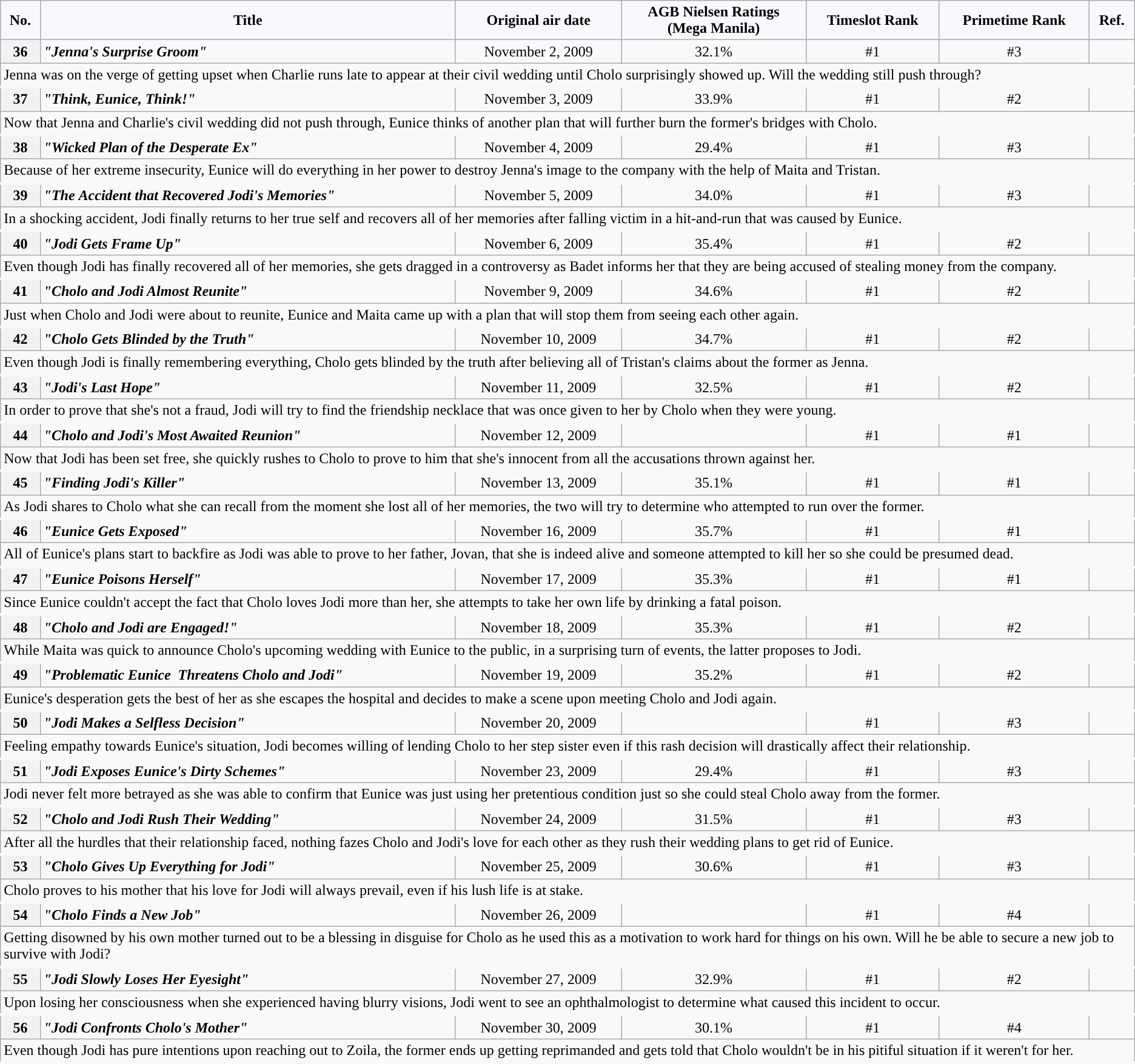<table class="wikitable" style="text-align:center;">
<tr>
<th style="background:#F8F8FF; color:#000000">No.</th>
<th style="background:#F8F8FF; color:#000000">Title</th>
<th style="background:#F8F8FF; color:#000000">Original air date</th>
<th style="background:#F8F8FF; color:#000000">AGB Nielsen Ratings<br>(Mega Manila)</th>
<th style="background:#F8F8FF; color:#000000">Timeslot Rank</th>
<th style="background:#F8F8FF; color:#000000">Primetime Rank</th>
<th style="background:#F8F8FF; color:#000000">Ref.</th>
</tr>
<tr>
<th>36</th>
<td align="left"><strong><em>"Jenna's Surprise Groom"</em></strong></td>
<td>November 2, 2009</td>
<td>32.1%</td>
<td>#1</td>
<td>#3</td>
<td></td>
</tr>
<tr>
<td colspan = "7" style="text-align: left; border-bottom: 3px solid #F8F8FF;">Jenna was on the verge of getting upset when Charlie runs late to appear at their civil wedding until Cholo surprisingly showed up. Will the wedding still push through?</td>
</tr>
<tr>
<th>37</th>
<td align="left"><strong><em>"Think, Eunice, Think!"</em></strong></td>
<td>November 3, 2009</td>
<td>33.9%</td>
<td>#1</td>
<td>#2</td>
<td></td>
</tr>
<tr>
<td colspan = "7" style="text-align: left; border-bottom: 3px solid #F8F8FF;">Now that Jenna and Charlie's civil wedding did not push through, Eunice thinks of another plan that will further burn the former's bridges with Cholo.</td>
</tr>
<tr>
<th>38</th>
<td align="left"><strong><em>"Wicked Plan of the Desperate Ex"</em></strong></td>
<td>November 4, 2009</td>
<td>29.4%</td>
<td>#1</td>
<td>#3</td>
<td></td>
</tr>
<tr>
<td colspan = "7" style="text-align: left; border-bottom: 3px solid #F8F8FF;">Because of her extreme insecurity, Eunice will do everything in her power to destroy Jenna's image to the company with the help of Maita and Tristan.</td>
</tr>
<tr>
<th>39</th>
<td align="left"><strong><em>"The Accident that Recovered Jodi's Memories"</em></strong></td>
<td>November 5, 2009</td>
<td>34.0%</td>
<td>#1</td>
<td>#3</td>
<td></td>
</tr>
<tr>
<td colspan = "7" style="text-align: left; border-bottom: 3px solid #F8F8FF;">In a shocking accident, Jodi finally returns to her true self and recovers all of her memories after falling victim in a hit-and-run that was caused by Eunice.</td>
</tr>
<tr>
<th>40</th>
<td align="left"><strong><em>"Jodi Gets Frame Up"</em></strong></td>
<td>November 6, 2009</td>
<td>35.4%</td>
<td>#1</td>
<td>#2</td>
<td></td>
</tr>
<tr>
<td colspan = "7" style="text-align: left; border-bottom: 3px solid #F8F8FF;">Even though Jodi has finally recovered all of her memories, she gets dragged in a controversy as Badet informs her that they are being accused of stealing money from the company.</td>
</tr>
<tr>
<th>41</th>
<td align="left"><strong><em>"Cholo and Jodi Almost Reunite"</em></strong></td>
<td>November 9, 2009</td>
<td>34.6%</td>
<td>#1</td>
<td>#2</td>
<td></td>
</tr>
<tr>
<td colspan = "7" style="text-align: left; border-bottom: 3px solid #F8F8FF;">Just when Cholo and Jodi were about to reunite, Eunice and Maita came up with a plan that will stop them from seeing each other again.</td>
</tr>
<tr>
<th>42</th>
<td align="left"><strong><em>"Cholo Gets Blinded by the Truth"</em></strong></td>
<td>November 10, 2009</td>
<td>34.7%</td>
<td>#1</td>
<td>#2</td>
<td></td>
</tr>
<tr>
<td colspan = "7" style="text-align: left; border-bottom: 3px solid #F8F8FF;">Even though Jodi is finally remembering everything, Cholo gets blinded by the truth after believing all of Tristan's claims about the former as Jenna.</td>
</tr>
<tr>
<th>43</th>
<td align="left"><strong><em>"Jodi's Last Hope"</em></strong></td>
<td>November 11, 2009</td>
<td>32.5%</td>
<td>#1</td>
<td>#2</td>
<td></td>
</tr>
<tr>
<td colspan = "7" style="text-align: left; border-bottom: 3px solid #F8F8FF;">In order to prove that she's not a fraud, Jodi will try to find the friendship necklace that was once given to her by Cholo when they were young.</td>
</tr>
<tr>
<th>44</th>
<td align="left"><strong><em>"Cholo and Jodi's Most Awaited Reunion"</em></strong></td>
<td>November 12, 2009</td>
<td></td>
<td>#1</td>
<td>#1</td>
<td></td>
</tr>
<tr>
<td colspan = "7" style="text-align: left; border-bottom: 3px solid #F8F8FF;">Now that Jodi has been set free, she quickly rushes to Cholo to prove to him that she's innocent from all the accusations thrown against her.</td>
</tr>
<tr>
<th>45</th>
<td align="left"><strong><em>"Finding Jodi's Killer"</em></strong></td>
<td>November 13, 2009</td>
<td>35.1%</td>
<td>#1</td>
<td>#1</td>
<td></td>
</tr>
<tr>
<td colspan = "7" style="text-align: left; border-bottom: 3px solid #F8F8FF;">As Jodi shares to Cholo what she can recall from the moment she lost all of her memories, the two will try to determine who attempted to run over the former.</td>
</tr>
<tr>
<th>46</th>
<td align="left"><strong><em>"Eunice Gets Exposed"</em></strong></td>
<td>November 16, 2009</td>
<td>35.7%</td>
<td>#1</td>
<td>#1</td>
<td></td>
</tr>
<tr>
<td colspan = "7" style="text-align: left; border-bottom: 3px solid #F8F8FF;">All of Eunice's plans start to backfire as Jodi was able to prove to her father, Jovan, that she is indeed alive and someone attempted to kill her so she could be presumed dead.</td>
</tr>
<tr>
<th>47</th>
<td align="left"><strong><em>"Eunice Poisons Herself"</em></strong></td>
<td>November 17, 2009</td>
<td>35.3%</td>
<td>#1</td>
<td>#1</td>
<td></td>
</tr>
<tr>
<td colspan = "7" style="text-align: left; border-bottom: 3px solid #F8F8FF;">Since Eunice couldn't accept the fact that Cholo loves Jodi more than her, she attempts to take her own life by drinking a fatal poison.</td>
</tr>
<tr>
<th>48</th>
<td align="left"><strong><em>"Cholo and Jodi are Engaged!"</em></strong></td>
<td>November 18, 2009</td>
<td>35.3%</td>
<td>#1</td>
<td>#2</td>
<td></td>
</tr>
<tr>
<td colspan = "7" style="text-align: left; border-bottom: 3px solid #F8F8FF;">While Maita was quick to announce Cholo's upcoming wedding with Eunice to the public, in a surprising turn of events, the latter proposes to Jodi.</td>
</tr>
<tr>
<th>49</th>
<td align="left"><strong><em>"Problematic Eunice  Threatens Cholo and Jodi"</em></strong></td>
<td>November 19, 2009</td>
<td>35.2%</td>
<td>#1</td>
<td>#2</td>
<td></td>
</tr>
<tr>
<td colspan = "7" style="text-align: left; border-bottom: 3px solid #F8F8FF;">Eunice's desperation gets the best of her as she escapes the hospital and decides to make a scene upon meeting Cholo and Jodi again.</td>
</tr>
<tr>
<th>50</th>
<td align="left"><strong><em>"Jodi Makes a Selfless Decision"</em></strong></td>
<td>November 20, 2009</td>
<td></td>
<td>#1</td>
<td>#3</td>
<td></td>
</tr>
<tr>
<td colspan = "7" style="text-align: left; border-bottom: 3px solid #F8F8FF;">Feeling empathy towards Eunice's situation, Jodi becomes willing of lending Cholo to her step sister even if this rash decision will drastically affect their relationship.</td>
</tr>
<tr>
<th>51</th>
<td align="left"><strong><em>"Jodi Exposes Eunice's Dirty Schemes"</em></strong></td>
<td>November 23, 2009</td>
<td>29.4%</td>
<td>#1</td>
<td>#3</td>
<td></td>
</tr>
<tr>
<td colspan = "7" style="text-align: left; border-bottom: 3px solid #F8F8FF;">Jodi never felt more betrayed as she was able to confirm that Eunice was just using her pretentious condition just so she could steal Cholo away from the former.</td>
</tr>
<tr>
<th>52</th>
<td align="left"><strong><em>"Cholo and Jodi Rush Their Wedding"</em></strong></td>
<td>November 24, 2009</td>
<td>31.5%</td>
<td>#1</td>
<td>#3</td>
<td></td>
</tr>
<tr>
<td colspan = "7" style="text-align: left; border-bottom: 3px solid #F8F8FF;">After all the hurdles that their relationship faced, nothing fazes Cholo and Jodi's love for each other as they rush their wedding plans to get rid of Eunice.</td>
</tr>
<tr>
<th>53</th>
<td align="left"><strong><em>"Cholo Gives Up Everything for Jodi"</em></strong></td>
<td>November 25, 2009</td>
<td>30.6%</td>
<td>#1</td>
<td>#3</td>
<td></td>
</tr>
<tr>
<td colspan = "7" style="text-align: left; border-bottom: 3px solid #F8F8FF;">Cholo proves to his mother that his love for Jodi will always prevail, even if his lush life is at stake.</td>
</tr>
<tr>
<th>54</th>
<td align="left"><strong><em>"Cholo Finds a New Job"</em></strong></td>
<td>November 26, 2009</td>
<td></td>
<td>#1</td>
<td>#4</td>
<td></td>
</tr>
<tr>
<td colspan = "7" style="text-align: left; border-bottom: 3px solid #F8F8FF;">Getting disowned by his own mother turned out to be a blessing in disguise for Cholo as he used this as a motivation to work hard for things on his own. Will he be able to secure a new job to survive with Jodi?</td>
</tr>
<tr>
<th>55</th>
<td align="left"><strong><em>"Jodi Slowly Loses Her Eyesight"</em></strong></td>
<td>November 27, 2009</td>
<td>32.9%</td>
<td>#1</td>
<td>#2</td>
<td></td>
</tr>
<tr>
<td colspan = "7" style="text-align: left; border-bottom: 3px solid #F8F8FF;">Upon losing her consciousness when she experienced having blurry visions, Jodi went to see an ophthalmologist to determine what caused this incident to occur.</td>
</tr>
<tr>
<th>56</th>
<td align="left"><strong><em>"Jodi Confronts Cholo's Mother"</em></strong></td>
<td>November 30, 2009</td>
<td>30.1%</td>
<td>#1</td>
<td>#4</td>
<td></td>
</tr>
<tr>
<td colspan = "7" style="text-align: left; border-bottom: 3px solid #F8F8FF;">Even though Jodi has pure intentions upon reaching out to Zoila, the former ends up getting reprimanded and gets told that Cholo wouldn't be in his pitiful situation if it weren't for her.</td>
</tr>
</table>
